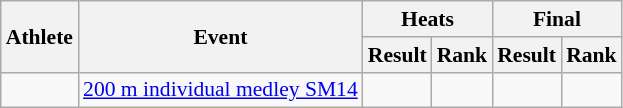<table class=wikitable style="font-size:90%">
<tr>
<th rowspan="2">Athlete</th>
<th rowspan="2">Event</th>
<th colspan="2">Heats</th>
<th colspan="2">Final</th>
</tr>
<tr>
<th>Result</th>
<th>Rank</th>
<th>Result</th>
<th>Rank</th>
</tr>
<tr align=center>
<td align=left> </td>
<td align=left><a href='#'>200 m individual medley SM14</a></td>
<td></td>
<td></td>
<td></td>
<td></td>
</tr>
</table>
